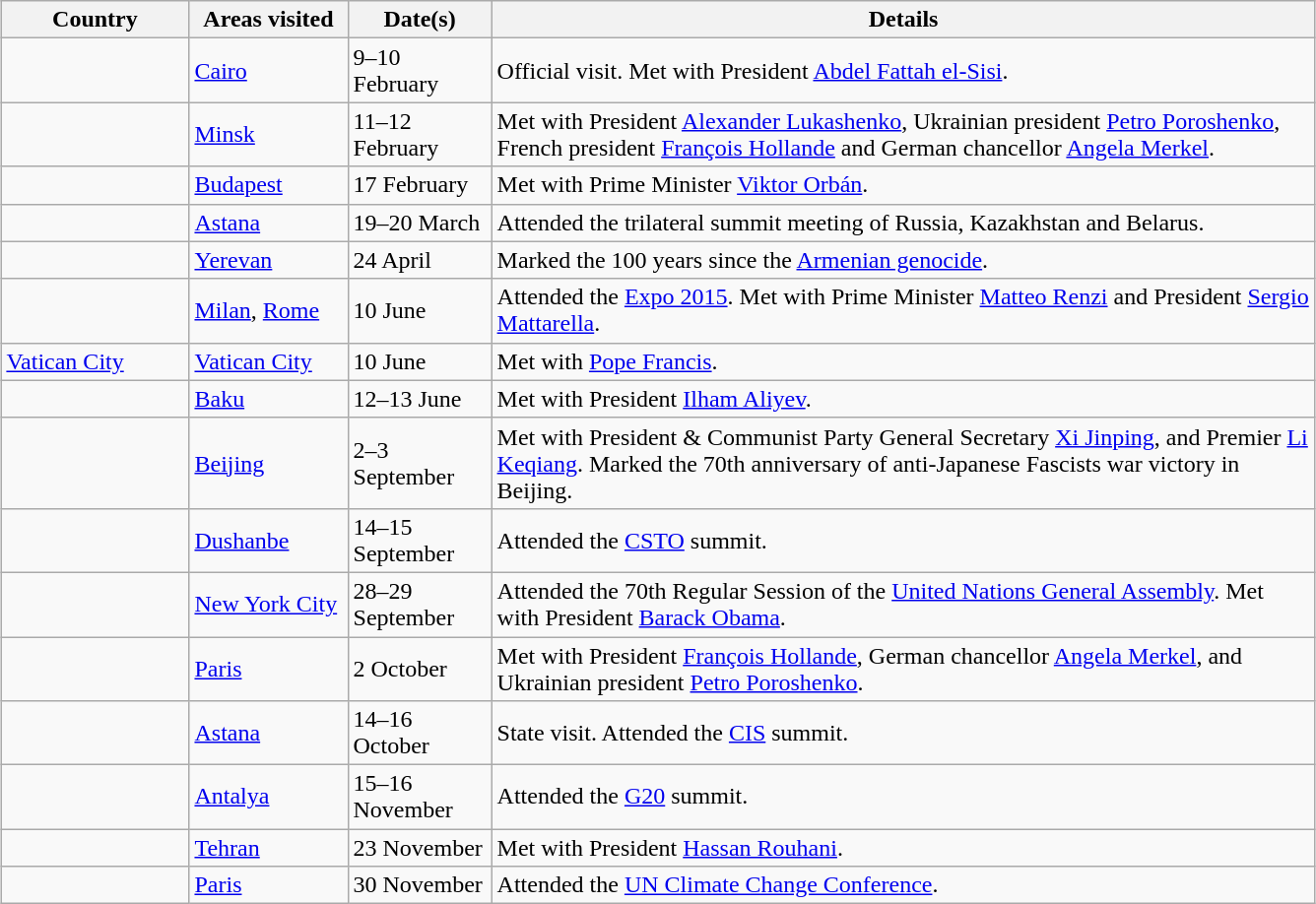<table class="wikitable sortable outercollapse" style="margin: 1em auto 1em auto">
<tr>
<th width=120>Country</th>
<th width=100>Areas visited</th>
<th width=90>Date(s)</th>
<th style="width:550px;" class="unsortable">Details</th>
</tr>
<tr>
<td></td>
<td><a href='#'>Cairo</a></td>
<td>9–10 February</td>
<td>Official visit. Met with President <a href='#'>Abdel Fattah el-Sisi</a>.</td>
</tr>
<tr>
<td></td>
<td><a href='#'>Minsk</a></td>
<td>11–12 February</td>
<td>Met with President <a href='#'>Alexander Lukashenko</a>, Ukrainian president <a href='#'>Petro Poroshenko</a>, French president <a href='#'>François Hollande</a> and German chancellor <a href='#'>Angela Merkel</a>.</td>
</tr>
<tr>
<td></td>
<td><a href='#'>Budapest</a></td>
<td>17 February</td>
<td>Met with Prime Minister <a href='#'>Viktor Orbán</a>.</td>
</tr>
<tr>
<td></td>
<td><a href='#'>Astana</a></td>
<td>19–20 March</td>
<td>Attended the trilateral summit meeting of Russia, Kazakhstan and Belarus.</td>
</tr>
<tr>
<td></td>
<td><a href='#'>Yerevan</a></td>
<td>24 April</td>
<td>Marked the 100 years since the <a href='#'>Armenian genocide</a>.</td>
</tr>
<tr>
<td></td>
<td><a href='#'>Milan</a>, <a href='#'>Rome</a></td>
<td>10 June</td>
<td>Attended the <a href='#'>Expo 2015</a>. Met with Prime Minister <a href='#'>Matteo Renzi</a> and President <a href='#'>Sergio Mattarella</a>.</td>
</tr>
<tr>
<td> <a href='#'>Vatican City</a></td>
<td><a href='#'>Vatican City</a></td>
<td>10 June</td>
<td>Met with <a href='#'>Pope Francis</a>.</td>
</tr>
<tr>
<td></td>
<td><a href='#'>Baku</a></td>
<td>12–13 June</td>
<td>Met with President <a href='#'>Ilham Aliyev</a>.</td>
</tr>
<tr>
<td></td>
<td><a href='#'>Beijing</a></td>
<td>2–3 September</td>
<td>Met with President & Communist Party General Secretary <a href='#'>Xi Jinping</a>, and Premier <a href='#'>Li Keqiang</a>. Marked the 70th anniversary of anti-Japanese Fascists war victory in Beijing.</td>
</tr>
<tr>
<td></td>
<td><a href='#'>Dushanbe</a></td>
<td>14–15 September</td>
<td>Attended the <a href='#'>CSTO</a> summit.</td>
</tr>
<tr>
<td></td>
<td><a href='#'>New York City</a></td>
<td>28–29 September</td>
<td>Attended the 70th Regular Session of the <a href='#'>United Nations General Assembly</a>. Met with President <a href='#'>Barack Obama</a>.</td>
</tr>
<tr>
<td></td>
<td><a href='#'>Paris</a></td>
<td>2 October</td>
<td>Met with President <a href='#'>François Hollande</a>, German chancellor <a href='#'>Angela Merkel</a>, and Ukrainian president <a href='#'>Petro Poroshenko</a>.</td>
</tr>
<tr>
<td></td>
<td><a href='#'>Astana</a></td>
<td>14–16 October</td>
<td>State visit. Attended the <a href='#'>CIS</a> summit.</td>
</tr>
<tr>
<td></td>
<td><a href='#'>Antalya</a></td>
<td>15–16 November</td>
<td>Attended the <a href='#'>G20</a> summit.</td>
</tr>
<tr>
<td></td>
<td><a href='#'>Tehran</a></td>
<td>23 November</td>
<td>Met with President <a href='#'>Hassan Rouhani</a>.</td>
</tr>
<tr>
<td></td>
<td><a href='#'>Paris</a></td>
<td>30 November</td>
<td>Attended the <a href='#'>UN Climate Change Conference</a>.</td>
</tr>
</table>
